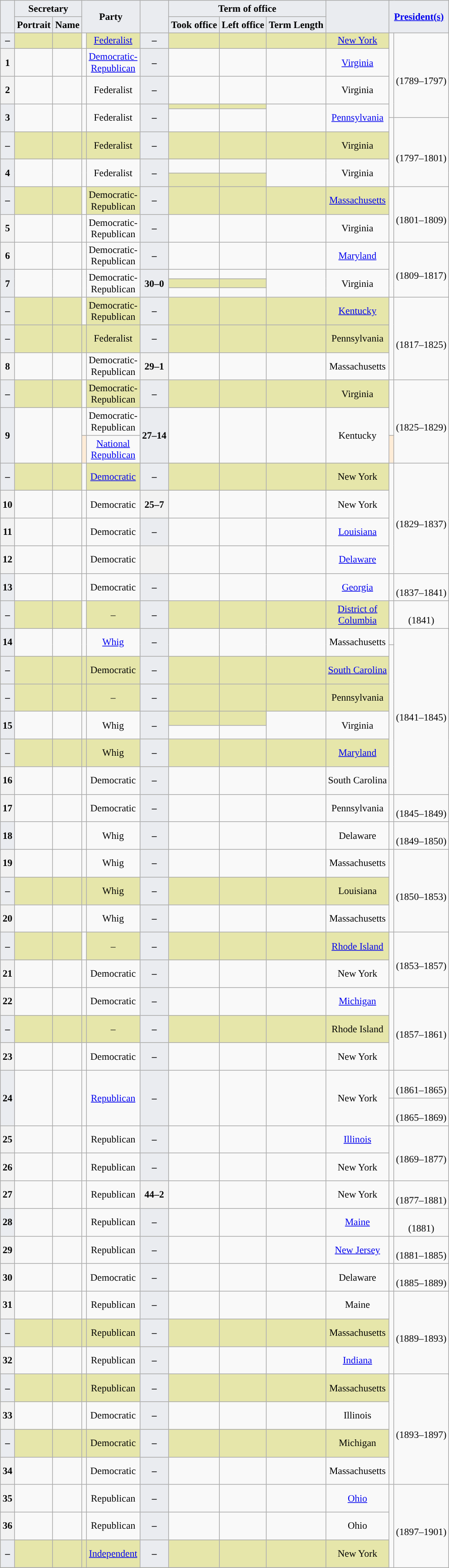<table class="wikitable sortable" style="font-size: 90%; text-align:center;">
<tr>
<th rowspan=2 style="background-color:#EAECF0;"></th>
<th colspan=2 style="background-color:#EAECF0;">Secretary</th>
<th rowspan=2 colspan=2 style="background-color:#EAECF0;">Party</th>
<th rowspan=2 style="background-color:#EAECF0;"><a href='#'></a></th>
<th colspan=3 style="background-color:#EAECF0;">Term of office</th>
<th rowspan=2 style="background-color:#EAECF0;"></th>
<th rowspan=2 colspan=2 style="background-color:#EAECF0;"><a href='#'>President(s)</a></th>
</tr>
<tr>
<th class=unsortable style="background-color:#EAECF0;">Portrait</th>
<th style="background-color:#EAECF0;">Name</th>
<th style="background-color:#EAECF0;">Took office</th>
<th style="background-color:#EAECF0;">Left office</th>
<th style="background-color:#EAECF0;">Term Length</th>
</tr>
<tr>
<th style="background-color:#EAECF0;">–</th>
<td style="background-color:#E6E6AA;" data-sort-value="Jay, John"></td>
<td style="background-color:#E6E6AA;"><strong></strong><br></td>
<td style="background-color:"></td>
<td style="background-color:#E6E6AA;"><a href='#'>Federalist</a></td>
<th style="background-color:#EAECF0;">–</th>
<td style="background-color:#E6E6AA;"></td>
<td style="background-color:#E6E6AA;"></td>
<td style="background-color:#E6E6AA;"></td>
<td style="background-color:#E6E6AA;"><a href='#'>New York</a></td>
<td rowspan=5 style="background-color:"></td>
<td rowspan=5><br>(1789–1797)</td>
</tr>
<tr>
<th>1</th>
<td data-sort-value="Jefferson, Thomas"></td>
<td><strong></strong><br><br></td>
<td style="background-color:"></td>
<td><a href='#'>Democratic-<br>Republican</a></td>
<th style="background-color:#EAECF0;">–</th>
<td></td>
<td></td>
<td></td>
<td><a href='#'>Virginia</a></td>
</tr>
<tr>
<th>2</th>
<td data-sort-value="Randolph, Edmund"></td>
<td><strong></strong><br><br></td>
<td style="background-color:"></td>
<td>Federalist</td>
<th style="background-color:#EAECF0;">–</th>
<td></td>
<td></td>
<td></td>
<td>Virginia</td>
</tr>
<tr>
<th rowspan=3 style="background-color:#EAECF0;">3</th>
<td rowspan=3 data-sort-value="Pickering, Timothy"></td>
<td rowspan=3><strong></strong><br><br></td>
<td rowspan=3 style="background-color:"></td>
<td rowspan=3>Federalist</td>
<th rowspan=3 style="background-color:#EAECF0;">–</th>
<td style="background-color:#E6E6AA;"></td>
<td style="background-color:#E6E6AA;"></td>
<td rowspan=3></td>
<td rowspan=3><a href='#'>Pennsylvania</a></td>
</tr>
<tr>
<td rowspan=2></td>
<td rowspan=2></td>
</tr>
<tr>
<td rowspan=4 style="background-color:"></td>
<td rowspan=4><br>(1797–1801)</td>
</tr>
<tr style="background-color:#E6E6AA;">
<th style="background-color:#EAECF0;">–</th>
<td data-sort-value="Lee, Charles"></td>
<td><strong></strong><br><br></td>
<td style="background-color:"></td>
<td>Federalist</td>
<th style="background-color:#EAECF0;">–</th>
<td></td>
<td></td>
<td></td>
<td>Virginia</td>
</tr>
<tr>
<th rowspan=2 style="background-color:#EAECF0;">4</th>
<td rowspan=2 data-sort-value="Marshall, John"></td>
<td rowspan=2><strong></strong><br><br></td>
<td rowspan=2 style="background-color:"></td>
<td rowspan=2>Federalist</td>
<th rowspan=2 style="background-color:#EAECF0;">–</th>
<td></td>
<td></td>
<td rowspan=2></td>
<td rowspan=2>Virginia</td>
</tr>
<tr>
<td style="background-color:#E6E6AA;"></td>
<td style="background-color:#E6E6AA;"></td>
</tr>
<tr>
<th style="background-color:#EAECF0;">–</th>
<td style="background-color:#E6E6AA;" data-sort-value="Lincoln Sr., Levi"></td>
<td style="background-color:#E6E6AA;"><strong></strong><br><br></td>
<td style="background-color:"></td>
<td style="background-color:#E6E6AA;">Democratic-<br>Republican</td>
<th style="background-color:#EAECF0;">–</th>
<td style="background-color:#E6E6AA;"></td>
<td style="background-color:#E6E6AA;"></td>
<td style="background-color:#E6E6AA;"></td>
<td style="background-color:#E6E6AA;"><a href='#'>Massachusetts</a></td>
<td rowspan=2 style="background-color:"></td>
<td rowspan=2><br>(1801–1809)</td>
</tr>
<tr>
<th>5</th>
<td data-sort-value=", "></td>
<td><strong></strong><br><br></td>
<td style="background-color:"></td>
<td>Democratic-<br>Republican</td>
<th style="background-color:#EAECF0;">–</th>
<td></td>
<td></td>
<td></td>
<td>Virginia</td>
</tr>
<tr>
<th>6</th>
<td data-sort-value="Smith, Robert"></td>
<td><strong></strong><br><br></td>
<td style="background-color:"></td>
<td>Democratic-<br>Republican</td>
<th style="background-color:#EAECF0;">–</th>
<td></td>
<td></td>
<td></td>
<td><a href='#'>Maryland</a></td>
<td rowspan=4 style="background-color:"></td>
<td rowspan=4><br>(1809–1817)</td>
</tr>
<tr>
<th rowspan=3 style="background-color:#EAECF0;">7</th>
<td rowspan=3 data-sort-value="Monroe, James"></td>
<td rowspan=3><strong></strong><br><br></td>
<td rowspan=3 style="background-color:"></td>
<td rowspan=3>Democratic-<br>Republican</td>
<th rowspan=3 style="background-color:#EAECF0;">30–0</th>
<td></td>
<td></td>
<td rowspan=3></td>
<td rowspan=3>Virginia</td>
</tr>
<tr>
<td style="background-color:#E6E6AA;"></td>
<td style="background-color:#E6E6AA;"></td>
</tr>
<tr>
<td></td>
<td></td>
</tr>
<tr>
<th style="background-color:#EAECF0;">–</th>
<td style="background-color:#E6E6AA;" data-sort-value="Graham, John"></td>
<td style="background-color:#E6E6AA;"><strong></strong><br><br></td>
<td style="background-color:"></td>
<td style="background-color:#E6E6AA;">Democratic-<br>Republican</td>
<th style="background-color:#EAECF0;">–</th>
<td style="background-color:#E6E6AA;"></td>
<td style="background-color:#E6E6AA;"></td>
<td style="background-color:#E6E6AA;"></td>
<td style="background-color:#E6E6AA;"><a href='#'>Kentucky</a></td>
<td rowspan=3 style="background-color:"></td>
<td rowspan=3><br>(1817–1825)</td>
</tr>
<tr style="background-color:#E6E6AA;">
<th style="background-color:#EAECF0;">–</th>
<td data-sort-value="Rush, Richard"></td>
<td><strong></strong><br><br></td>
<td style="background-color:"></td>
<td>Federalist</td>
<th style="background-color:#EAECF0;">–</th>
<td></td>
<td></td>
<td></td>
<td>Pennsylvania</td>
</tr>
<tr>
<th>8</th>
<td data-sort-value="Adams, John Quincy"></td>
<td><strong></strong><br><br></td>
<td style="background-color:"></td>
<td>Democratic-<br>Republican</td>
<th>29–1</th>
<td></td>
<td></td>
<td></td>
<td>Massachusetts</td>
</tr>
<tr>
<th style="background-color:#EAECF0;">–</th>
<td style="background-color:#E6E6AA;" data-sort-value="Brent, Daniel"></td>
<td style="background-color:#E6E6AA;"><strong></strong><br><br></td>
<td style="background-color:"></td>
<td style="background-color:#E6E6AA;">Democratic-<br>Republican</td>
<th style="background-color:#EAECF0;">–</th>
<td style="background-color:#E6E6AA;"></td>
<td style="background-color:#E6E6AA;"></td>
<td style="background-color:#E6E6AA;"></td>
<td style="background-color:#E6E6AA;">Virginia</td>
<td rowspan=2 style="background-color:"></td>
<td rowspan=3><br>(1825–1829)</td>
</tr>
<tr>
<th rowspan=2 style="background-color:#EAECF0;">9</th>
<td rowspan=2 data-sort-value="Clay, Henry"></td>
<td rowspan=2><strong></strong><br><br></td>
<td style="background-color:"></td>
<td>Democratic-<br>Republican</td>
<th rowspan=2 style="background-color:#EAECF0;">27–14</th>
<td rowspan=2></td>
<td rowspan=2></td>
<td rowspan=2></td>
<td rowspan=2>Kentucky</td>
</tr>
<tr>
<td style="background:#FFECD7"></td>
<td><a href='#'>National<br>Republican</a></td>
<td style="background:#FFECD7"></td>
</tr>
<tr>
<th style="background-color:#EAECF0;">–</th>
<td style="background-color:#E6E6AA;" data-sort-value="Hamilton, James Alexander"></td>
<td style="background-color:#E6E6AA;"><strong></strong><br><br></td>
<td style="background-color:"></td>
<td style="background-color:#E6E6AA;"><a href='#'>Democratic</a></td>
<th style="background-color:#EAECF0;">–</th>
<td style="background-color:#E6E6AA;"></td>
<td style="background-color:#E6E6AA;"></td>
<td style="background-color:#E6E6AA;"></td>
<td style="background-color:#E6E6AA;">New York</td>
<td rowspan=5 style="background-color:"></td>
<td rowspan=5><br>(1829–1837)</td>
</tr>
<tr>
<th>10</th>
<td data-sort-value="Van Buren, Martin"></td>
<td><strong></strong><br><br></td>
<td style="background-color:"></td>
<td>Democratic</td>
<th>25–7</th>
<td></td>
<td></td>
<td></td>
<td>New York</td>
</tr>
<tr>
<th>11</th>
<td data-sort-value="Livingston, Edward"></td>
<td><strong></strong><br><br></td>
<td style="background-color:"></td>
<td>Democratic</td>
<th style="background-color:#EAECF0;">–</th>
<td></td>
<td></td>
<td></td>
<td><a href='#'>Louisiana</a></td>
</tr>
<tr>
<th>12</th>
<td data-sort-value="McLane, Louis"></td>
<td><strong></strong><br><br></td>
<td style="background-color:"></td>
<td>Democratic</td>
<th></th>
<td></td>
<td></td>
<td></td>
<td><a href='#'>Delaware</a></td>
</tr>
<tr>
<th rowspan=2 style="background-color:#EAECF0;">13</th>
<td rowspan=2 data-sort-value="Forsyth, John"></td>
<td rowspan=2><strong></strong><br><br></td>
<td rowspan=2 style="background-color:"></td>
<td rowspan=2>Democratic</td>
<th rowspan=2 style="background-color:#EAECF0;">–</th>
<td rowspan=2></td>
<td rowspan=2></td>
<td rowspan=2></td>
<td rowspan=2><a href='#'>Georgia</a></td>
</tr>
<tr>
<td style="background-color:"></td>
<td><br>(1837–1841)</td>
</tr>
<tr>
<th style="background-color:#EAECF0;">–</th>
<td style="background-color:#E6E6AA;" data-sort-value="L. Martin, Jacob"></td>
<td style="background-color:#E6E6AA;"><strong></strong><br><br></td>
<td style="background-color:"></td>
<td style="background-color:#E6E6AA;">–</td>
<th style="background-color:#EAECF0;">–</th>
<td style="background-color:#E6E6AA;"></td>
<td style="background-color:#E6E6AA;"></td>
<td style="background-color:#E6E6AA;"></td>
<td style="background-color:#E6E6AA;"><a href='#'>District of<br>Columbia</a></td>
<td rowspan=2 style="background-color:"></td>
<td rowspan=2><br>(1841)</td>
</tr>
<tr>
<th rowspan=3 style="background-color:#EAECF0;">14</th>
<td rowspan=3 data-sort-value="Webster, Daniel"></td>
<td rowspan=3><strong></strong><br><br></td>
<td rowspan=3 style="background-color:"></td>
<td rowspan=3><a href='#'>Whig</a></td>
<th rowspan=3 style="background-color:#EAECF0;">–</th>
<td rowspan=3></td>
<td rowspan=3></td>
<td rowspan=3></td>
<td rowspan=3>Massachusetts</td>
</tr>
<tr>
<td style="background-color:"></td>
<td rowspan=8><br>(1841–1845)</td>
</tr>
<tr>
<td rowspan=7 style="background-color:"></td>
</tr>
<tr style="background-color:#E6E6AA;">
<th style="background-color:#EAECF0;">–</th>
<td data-sort-value="Legaré, Hugh S."></td>
<td><strong></strong><br><br></td>
<td style="background-color:"></td>
<td>Democratic</td>
<th style="background-color:#EAECF0;">–</th>
<td></td>
<td></td>
<td></td>
<td><a href='#'>South Carolina</a></td>
</tr>
<tr style="background-color:#E6E6AA;">
<th style="background-color:#EAECF0;">–</th>
<td data-sort-value="Derrick, William S."></td>
<td><strong></strong><br><br></td>
<td style="background-color:"></td>
<td>–</td>
<th style="background-color:#EAECF0;">–</th>
<td></td>
<td></td>
<td></td>
<td>Pennsylvania</td>
</tr>
<tr>
<th rowspan=2 style="background-color:#EAECF0;">15</th>
<td rowspan=2 data-sort-value="Upshur, Abel P."></td>
<td rowspan=2><strong></strong><br><br></td>
<td rowspan=2 style="background-color:"></td>
<td rowspan=2>Whig</td>
<th rowspan=2 style="background-color:#EAECF0;">–</th>
<td style="background-color:#E6E6AA;"></td>
<td style="background-color:#E6E6AA;"></td>
<td rowspan=2></td>
<td rowspan=2>Virginia</td>
</tr>
<tr>
<td></td>
<td></td>
</tr>
<tr style="background-color:#E6E6AA;">
<th style="background-color:#EAECF0;">–</th>
<td data-sort-value="Nelson, John"></td>
<td><strong></strong><br><br></td>
<td style="background-color:"></td>
<td>Whig</td>
<th style="background-color:#EAECF0;">–</th>
<td></td>
<td></td>
<td></td>
<td><a href='#'>Maryland</a></td>
</tr>
<tr>
<th>16</th>
<td data-sort-value="Calhoun, John C."></td>
<td><strong></strong><br><br></td>
<td style="background-color:"></td>
<td>Democratic</td>
<th style="background-color:#EAECF0;">–</th>
<td></td>
<td></td>
<td></td>
<td>South Carolina</td>
</tr>
<tr>
<th>17</th>
<td data-sort-value="Buchanan, James"></td>
<td><strong></strong><br><br></td>
<td style="background-color:"></td>
<td>Democratic</td>
<th style="background-color:#EAECF0;">–</th>
<td></td>
<td></td>
<td></td>
<td>Pennsylvania</td>
<td style="background-color:"></td>
<td><br>(1845–1849)</td>
</tr>
<tr>
<th rowspan=2 style="background-color:#EAECF0;">18</th>
<td rowspan=2 data-sort-value="Clayton, John M."></td>
<td rowspan=2><strong></strong><br><br></td>
<td rowspan=2 style="background-color:"></td>
<td rowspan=2>Whig</td>
<th rowspan=2 style="background-color:#EAECF0;">–</th>
<td rowspan=2></td>
<td rowspan=2></td>
<td rowspan=2></td>
<td rowspan=2>Delaware</td>
<td style="background-color:"></td>
<td><br>(1849–1850)</td>
</tr>
<tr>
<td rowspan=4 style="background-color:"></td>
<td rowspan=4><br>(1850–1853)</td>
</tr>
<tr>
<th>19</th>
<td data-sort-value="Webster, Daniel"></td>
<td><strong></strong><br><br></td>
<td style="background-color:"></td>
<td>Whig</td>
<th style="background-color:#EAECF0;">–</th>
<td></td>
<td></td>
<td></td>
<td>Massachusetts</td>
</tr>
<tr style="background-color:#E6E6AA;">
<th style="background-color:#EAECF0;">–</th>
<td data-sort-value="Conrad, Charles Magill"></td>
<td><strong></strong><br><br></td>
<td style="background-color:"></td>
<td>Whig</td>
<th style="background-color:#EAECF0;">–</th>
<td></td>
<td></td>
<td></td>
<td>Louisiana</td>
</tr>
<tr>
<th>20</th>
<td data-sort-value="Everett, Edward"></td>
<td><strong></strong><br><br></td>
<td style="background-color:"></td>
<td>Whig</td>
<th style="background-color:#EAECF0;">–</th>
<td></td>
<td></td>
<td></td>
<td>Massachusetts</td>
</tr>
<tr>
<th style="background-color:#EAECF0;">–</th>
<td style="background-color:#E6E6AA;" data-sort-value="Hunter , William"></td>
<td style="background-color:#E6E6AA;"><strong></strong><br><br></td>
<td style="background-color:"></td>
<td style="background-color:#E6E6AA;">–</td>
<th style="background-color:#EAECF0;">–</th>
<td style="background-color:#E6E6AA;"></td>
<td style="background-color:#E6E6AA;"></td>
<td style="background-color:#E6E6AA;"></td>
<td style="background-color:#E6E6AA;"><a href='#'>Rhode Island</a></td>
<td rowspan=2 style="background-color:"></td>
<td rowspan=2><br>(1853–1857)</td>
</tr>
<tr>
<th>21</th>
<td data-sort-value="Marcy, William L."></td>
<td><strong></strong><br><br></td>
<td style="background-color:"></td>
<td>Democratic</td>
<th style="background-color:#EAECF0;">–</th>
<td></td>
<td></td>
<td></td>
<td>New York</td>
</tr>
<tr>
<th>22</th>
<td data-sort-value="Cass, Lewis"></td>
<td><strong></strong><br><br></td>
<td style="background-color:"></td>
<td>Democratic</td>
<th style="background-color:#EAECF0;">–</th>
<td></td>
<td></td>
<td></td>
<td><a href='#'>Michigan</a></td>
<td rowspan=3 style="background-color:"></td>
<td rowspan=3><br>(1857–1861)</td>
</tr>
<tr style="background-color:#E6E6AA;">
<th style="background-color:#EAECF0;">–</th>
<td data-sort-value="Hunter , William"></td>
<td><strong></strong><br><br></td>
<td style="background-color:"></td>
<td>–</td>
<th style="background-color:#EAECF0;">–</th>
<td></td>
<td></td>
<td></td>
<td>Rhode Island</td>
</tr>
<tr>
<th>23</th>
<td data-sort-value="Black, Jeremiah S."></td>
<td><strong></strong><br><br></td>
<td style="background-color:"></td>
<td>Democratic</td>
<th style="background-color:#EAECF0;">–</th>
<td></td>
<td></td>
<td></td>
<td>New York</td>
</tr>
<tr>
<th rowspan=2 style="background-color:#EAECF0;">24</th>
<td rowspan=2 data-sort-value="Seward, William H."></td>
<td rowspan=2><strong></strong><br><br></td>
<td rowspan=2 style="background-color:"></td>
<td rowspan=2><a href='#'>Republican</a></td>
<th rowspan=2 style="background-color:#EAECF0;">–</th>
<td rowspan=2></td>
<td rowspan=2></td>
<td rowspan=2></td>
<td rowspan=2>New York</td>
<td style="background-color:"></td>
<td><br>(1861–1865)</td>
</tr>
<tr>
<td style="background-color:"></td>
<td><br>(1865–1869)</td>
</tr>
<tr>
<th>25</th>
<td data-sort-value="Washburne, Elihu B."></td>
<td><strong></strong><br><br></td>
<td style="background-color:"></td>
<td>Republican</td>
<th style="background-color:#EAECF0;">–</th>
<td></td>
<td></td>
<td></td>
<td><a href='#'>Illinois</a></td>
<td rowspan=2 style="background-color:"></td>
<td rowspan=2><br>(1869–1877)</td>
</tr>
<tr>
<th>26</th>
<td data-sort-value="Fish, Hamilton"></td>
<td><strong></strong><br><br></td>
<td style="background-color:"></td>
<td>Republican</td>
<th style="background-color:#EAECF0;">–</th>
<td></td>
<td></td>
<td></td>
<td>New York</td>
</tr>
<tr>
<th>27</th>
<td data-sort-value="Evarts, William M."></td>
<td><strong></strong><br><br></td>
<td style="background-color:"></td>
<td>Republican</td>
<th>44–2</th>
<td></td>
<td></td>
<td></td>
<td>New York</td>
<td style="background-color:"></td>
<td><br>(1877–1881)</td>
</tr>
<tr>
<th rowspan=2 style="background-color:#EAECF0;">28</th>
<td rowspan=2 data-sort-value="Blaine, James G."></td>
<td rowspan=2><strong></strong><br><br></td>
<td rowspan=2 style="background-color:"></td>
<td rowspan=2>Republican</td>
<th rowspan=2 style="background-color:#EAECF0;">–</th>
<td rowspan=2></td>
<td rowspan=2></td>
<td rowspan=2></td>
<td rowspan=2><a href='#'>Maine</a></td>
<td style="background-color:"></td>
<td><br>(1881)</td>
</tr>
<tr>
<td rowspan=2 style="background-color:"></td>
<td rowspan=2><br>(1881–1885)</td>
</tr>
<tr>
<th>29</th>
<td data-sort-value="Frelinghuysen, Frederick Theodore"></td>
<td><strong></strong><br><br></td>
<td style="background-color:"></td>
<td>Republican</td>
<th style="background-color:#EAECF0;">–</th>
<td></td>
<td></td>
<td></td>
<td><a href='#'>New Jersey</a></td>
</tr>
<tr>
<th>30</th>
<td data-sort-value="Bayard, Thomas F."></td>
<td><strong></strong><br><br></td>
<td style="background-color:"></td>
<td>Democratic</td>
<th style="background-color:#EAECF0;">–</th>
<td></td>
<td></td>
<td></td>
<td>Delaware</td>
<td style="background-color:"></td>
<td><br>(1885–1889)</td>
</tr>
<tr>
<th>31</th>
<td data-sort-value="Blaine, James G."></td>
<td><strong></strong><br><br></td>
<td style="background-color:"></td>
<td>Republican</td>
<th style="background-color:#EAECF0;">–</th>
<td></td>
<td></td>
<td></td>
<td>Maine</td>
<td rowspan=4 style="background-color:"></td>
<td rowspan=4><br>(1889–1893)</td>
</tr>
<tr style="background-color:#E6E6AA;">
<th style="background-color:#EAECF0;">–</th>
<td data-sort-value="Wharton, William F."></td>
<td><strong></strong><br><br></td>
<td style="background-color:"></td>
<td>Republican</td>
<th style="background-color:#EAECF0;">–</th>
<td></td>
<td></td>
<td></td>
<td>Massachusetts</td>
</tr>
<tr>
<th>32</th>
<td data-sort-value="Foster, John W."></td>
<td><strong></strong><br><br></td>
<td style="background-color:"></td>
<td>Republican</td>
<th style="background-color:#EAECF0;">–</th>
<td></td>
<td></td>
<td></td>
<td><a href='#'>Indiana</a></td>
</tr>
<tr style="background-color:#E6E6AA;">
<th rowspan=2 style="background-color:#EAECF0;">–</th>
<td rowspan=2 data-sort-value="Wharton, William F."></td>
<td rowspan=2><strong></strong><br><br></td>
<td rowspan=2 style="background-color:"></td>
<td rowspan=2>Republican</td>
<th rowspan=2 style="background-color:#EAECF0;">–</th>
<td rowspan=2></td>
<td rowspan=2></td>
<td rowspan=2></td>
<td rowspan=2>Massachusetts</td>
</tr>
<tr>
<td rowspan=4 style="background-color:"></td>
<td rowspan=4><br>(1893–1897)</td>
</tr>
<tr>
<th>33</th>
<td data-sort-value="Gresham, Walter Q."></td>
<td><strong></strong><br><br></td>
<td style="background-color:"></td>
<td>Democratic</td>
<th style="background-color:#EAECF0;">–</th>
<td></td>
<td></td>
<td></td>
<td>Illinois</td>
</tr>
<tr style="background-color:#E6E6AA;">
<th style="background-color:#EAECF0;">–</th>
<td data-sort-value="Uhl, Edwin F."></td>
<td><strong></strong><br><br></td>
<td style="background-color:"></td>
<td>Democratic</td>
<th style="background-color:#EAECF0;">–</th>
<td></td>
<td></td>
<td></td>
<td>Michigan</td>
</tr>
<tr>
<th>34</th>
<td data-sort-value="Olney, Richard"></td>
<td><strong></strong><br><br></td>
<td style="background-color:"></td>
<td>Democratic</td>
<th style="background-color:#EAECF0;">–</th>
<td></td>
<td></td>
<td></td>
<td>Massachusetts</td>
</tr>
<tr>
<th>35</th>
<td data-sort-value="Sherman, John"></td>
<td><strong></strong><br><br></td>
<td style="background-color:"></td>
<td>Republican</td>
<th style="background-color:#EAECF0;">–</th>
<td></td>
<td></td>
<td></td>
<td><a href='#'>Ohio</a></td>
<td rowspan=4 style="background-color:"></td>
<td rowspan=4><br>(1897–1901)</td>
</tr>
<tr>
<th>36</th>
<td data-sort-value="Day, William R."></td>
<td><strong></strong><br><br></td>
<td style="background-color:"></td>
<td>Republican</td>
<th style="background-color:#EAECF0;">–</th>
<td></td>
<td></td>
<td></td>
<td>Ohio</td>
</tr>
<tr style="background-color:#E6E6AA;">
<th style="background-color:#EAECF0;">–</th>
<td data-sort-value="Adee, Alvey A."></td>
<td><strong></strong><br><br></td>
<td style="background-color:"></td>
<td><a href='#'>Independent</a></td>
<th style="background-color:#EAECF0;">–</th>
<td></td>
<td></td>
<td></td>
<td>New York</td>
</tr>
<tr>
</tr>
</table>
